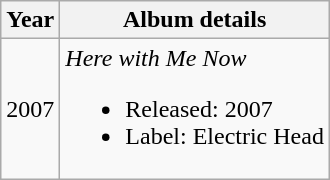<table class="wikitable">
<tr>
<th>Year</th>
<th>Album details</th>
</tr>
<tr>
<td>2007</td>
<td><em>Here with Me Now</em><br><ul><li>Released: 2007</li><li>Label: Electric Head</li></ul></td>
</tr>
</table>
